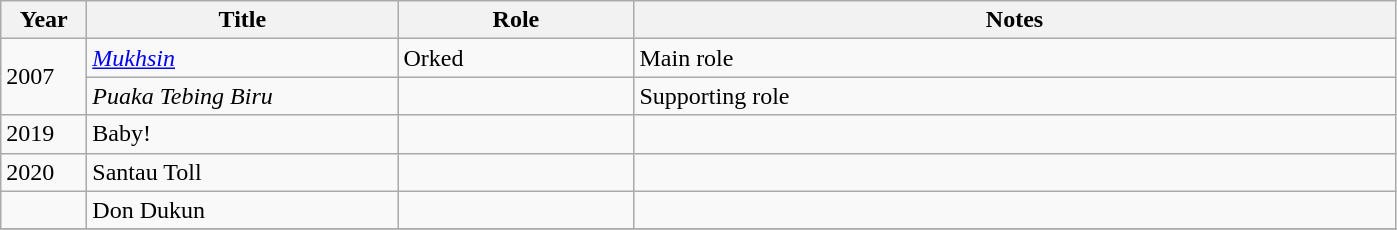<table class="wikitable">
<tr>
<th scope="col" width="50">Year</th>
<th scope="col" width="200">Title</th>
<th scope="col" width="150">Role</th>
<th scope="col" width="500">Notes</th>
</tr>
<tr>
<td rowspan="2">2007</td>
<td><em><a href='#'>Mukhsin</a></em></td>
<td>Orked</td>
<td>Main role</td>
</tr>
<tr>
<td><em>Puaka Tebing Biru</em></td>
<td></td>
<td>Supporting role</td>
</tr>
<tr>
<td>2019</td>
<td><bdi>Baby!</bdi></td>
<td></td>
<td></td>
</tr>
<tr>
<td>2020</td>
<td><bdi>Santau Toll</bdi></td>
<td></td>
<td></td>
</tr>
<tr>
<td></td>
<td><bdi>Don Dukun</bdi></td>
<td></td>
<td></td>
</tr>
<tr>
</tr>
</table>
